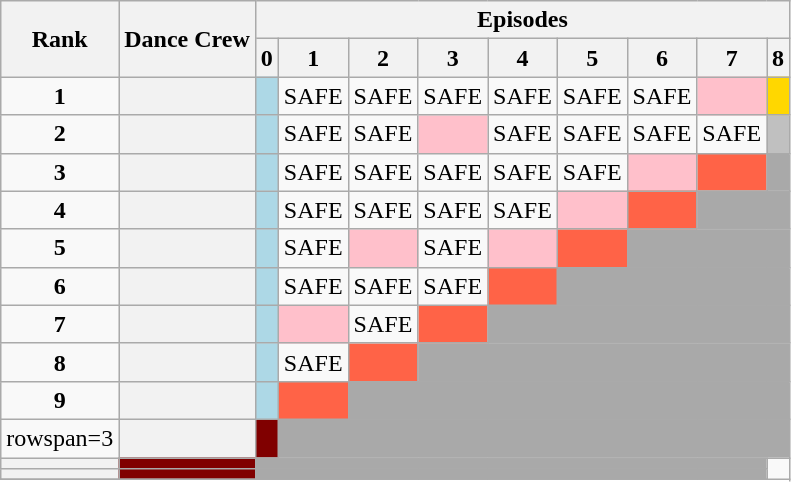<table class="wikitable" style="text-align:center">
<tr>
<th rowspan=2>Rank</th>
<th rowspan=2>Dance Crew</th>
<th colspan="9">Episodes</th>
</tr>
<tr>
<th>0</th>
<th>1</th>
<th>2</th>
<th>3</th>
<th>4</th>
<th>5</th>
<th>6</th>
<th>7</th>
<th>8</th>
</tr>
<tr>
<td><strong>1</strong></td>
<th><strong></strong></th>
<td style="background:lightblue;"></td>
<td>SAFE</td>
<td>SAFE</td>
<td>SAFE</td>
<td>SAFE</td>
<td>SAFE</td>
<td>SAFE</td>
<td style="background:pink;"></td>
<td style="background:gold;"></td>
</tr>
<tr>
<td><strong>2</strong></td>
<th><strong></strong></th>
<td style="background:lightblue;"></td>
<td>SAFE</td>
<td>SAFE</td>
<td style="background:pink;"></td>
<td>SAFE</td>
<td>SAFE</td>
<td>SAFE</td>
<td>SAFE</td>
<td style="background:silver;"></td>
</tr>
<tr>
<td><strong>3</strong></td>
<th><strong></strong></th>
<td style="background:lightblue;"></td>
<td>SAFE</td>
<td>SAFE</td>
<td>SAFE</td>
<td>SAFE</td>
<td>SAFE</td>
<td style="background:pink;"></td>
<td style="background:tomato;"></td>
<td colspan=8 style="background:darkgrey;"></td>
</tr>
<tr>
<td><strong>4</strong></td>
<th><strong></strong></th>
<td style="background:lightblue;"></td>
<td>SAFE</td>
<td>SAFE</td>
<td>SAFE</td>
<td>SAFE</td>
<td style="background:pink;"></td>
<td style="background:tomato;"></td>
<td colspan=8 style="background:darkgrey;"></td>
</tr>
<tr>
<td><strong>5</strong></td>
<th><strong></strong></th>
<td style="background:lightblue;"></td>
<td>SAFE</td>
<td style="background:pink;"></td>
<td>SAFE</td>
<td style="background:pink;"></td>
<td style="background:tomato;"></td>
<td colspan=8 style="background:darkgrey;"></td>
</tr>
<tr>
<td><strong>6</strong></td>
<th><strong></strong></th>
<td style="background:lightblue;"></td>
<td>SAFE</td>
<td>SAFE</td>
<td>SAFE</td>
<td style="background:tomato;"></td>
<td colspan=8 style="background:darkgrey;"></td>
</tr>
<tr>
<td><strong>7</strong></td>
<th><strong></strong></th>
<td style="background:lightblue;"></td>
<td style="background:pink;"></td>
<td>SAFE</td>
<td style="background:tomato;"></td>
<td colspan=8 style="background:darkgrey;"></td>
</tr>
<tr>
<td><strong>8</strong></td>
<th><strong></strong></th>
<td style="background:lightblue;"></td>
<td>SAFE</td>
<td style="background:tomato;"></td>
<td colspan=8 style="background:darkgrey;"></td>
</tr>
<tr>
<td><strong>9</strong></td>
<th><strong></strong></th>
<td style="background:lightblue;"></td>
<td style="background:tomato;"></td>
<td colspan=8 style="background:darkgrey;"></td>
</tr>
<tr>
<td>rowspan=3 </td>
<th><strong></strong></th>
<td style="background:maroon;"></td>
<td colspan=8 style="background:darkgrey;"></td>
</tr>
<tr>
<th><strong></strong></th>
<td style="background:maroon;"></td>
<td colspan=8 style="background:darkgrey;"></td>
</tr>
<tr>
<th><strong></strong></th>
<td style="background:maroon;"></td>
<td colspan=8 style="background:darkgrey;"></td>
</tr>
<tr>
</tr>
</table>
